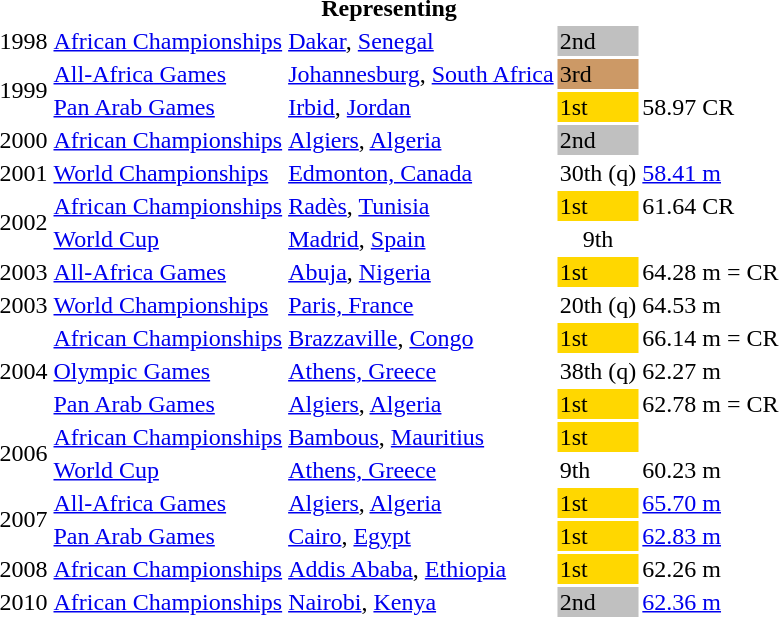<table>
<tr>
<th colspan="5">Representing </th>
</tr>
<tr>
<td>1998</td>
<td><a href='#'>African Championships</a></td>
<td><a href='#'>Dakar</a>, <a href='#'>Senegal</a></td>
<td bgcolor="silver">2nd</td>
<td></td>
</tr>
<tr>
<td rowspan="2">1999</td>
<td><a href='#'>All-Africa Games</a></td>
<td><a href='#'>Johannesburg</a>, <a href='#'>South Africa</a></td>
<td bgcolor="cc9966">3rd</td>
<td></td>
</tr>
<tr>
<td><a href='#'>Pan Arab Games</a></td>
<td><a href='#'>Irbid</a>, <a href='#'>Jordan</a></td>
<td bgcolor="gold">1st</td>
<td>58.97 CR</td>
</tr>
<tr>
<td>2000</td>
<td><a href='#'>African Championships</a></td>
<td><a href='#'>Algiers</a>, <a href='#'>Algeria</a></td>
<td bgcolor="silver">2nd</td>
<td></td>
</tr>
<tr>
<td>2001</td>
<td><a href='#'>World Championships</a></td>
<td><a href='#'>Edmonton, Canada</a></td>
<td>30th (q)</td>
<td><a href='#'>58.41 m</a></td>
</tr>
<tr>
<td rowspan="2">2002</td>
<td><a href='#'>African Championships</a></td>
<td><a href='#'>Radès</a>, <a href='#'>Tunisia</a></td>
<td bgcolor="gold">1st</td>
<td>61.64 CR</td>
</tr>
<tr>
<td><a href='#'>World Cup</a></td>
<td><a href='#'>Madrid</a>, <a href='#'>Spain</a></td>
<td align="center">9th</td>
<td></td>
</tr>
<tr>
<td>2003</td>
<td><a href='#'>All-Africa Games</a></td>
<td><a href='#'>Abuja</a>, <a href='#'>Nigeria</a></td>
<td bgcolor="gold">1st</td>
<td>64.28 m = CR</td>
</tr>
<tr>
<td>2003</td>
<td><a href='#'>World Championships</a></td>
<td><a href='#'>Paris, France</a></td>
<td>20th (q)</td>
<td>64.53 m</td>
</tr>
<tr>
<td rowspan="3">2004</td>
<td><a href='#'>African Championships</a></td>
<td><a href='#'>Brazzaville</a>, <a href='#'>Congo</a></td>
<td bgcolor="gold">1st</td>
<td>66.14 m = CR</td>
</tr>
<tr>
<td><a href='#'>Olympic Games</a></td>
<td><a href='#'>Athens, Greece</a></td>
<td>38th (q)</td>
<td>62.27 m</td>
</tr>
<tr>
<td><a href='#'>Pan Arab Games</a></td>
<td><a href='#'>Algiers</a>, <a href='#'>Algeria</a></td>
<td bgcolor="gold">1st</td>
<td>62.78 m = CR</td>
</tr>
<tr>
<td rowspan="2">2006</td>
<td><a href='#'>African Championships</a></td>
<td><a href='#'>Bambous</a>, <a href='#'>Mauritius</a></td>
<td bgcolor="gold">1st</td>
<td></td>
</tr>
<tr>
<td><a href='#'>World Cup</a></td>
<td><a href='#'>Athens, Greece</a></td>
<td>9th</td>
<td>60.23 m</td>
</tr>
<tr>
<td rowspan=2>2007</td>
<td><a href='#'>All-Africa Games</a></td>
<td><a href='#'>Algiers</a>, <a href='#'>Algeria</a></td>
<td bgcolor="gold">1st</td>
<td><a href='#'>65.70 m</a></td>
</tr>
<tr>
<td><a href='#'>Pan Arab Games</a></td>
<td><a href='#'>Cairo</a>, <a href='#'>Egypt</a></td>
<td bgcolor="gold">1st</td>
<td><a href='#'>62.83 m</a></td>
</tr>
<tr>
<td>2008</td>
<td><a href='#'>African Championships</a></td>
<td><a href='#'>Addis Ababa</a>, <a href='#'>Ethiopia</a></td>
<td bgcolor="gold">1st</td>
<td>62.26 m</td>
</tr>
<tr>
<td>2010</td>
<td><a href='#'>African Championships</a></td>
<td><a href='#'>Nairobi</a>, <a href='#'>Kenya</a></td>
<td bgcolor="silver">2nd</td>
<td><a href='#'>62.36 m</a></td>
</tr>
</table>
